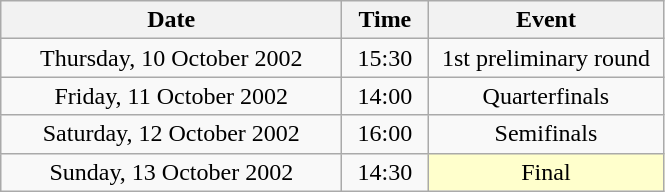<table class = "wikitable" style="text-align:center;">
<tr>
<th width=220>Date</th>
<th width=50>Time</th>
<th width=150>Event</th>
</tr>
<tr>
<td>Thursday, 10 October 2002</td>
<td>15:30</td>
<td>1st preliminary round</td>
</tr>
<tr>
<td>Friday, 11 October 2002</td>
<td>14:00</td>
<td>Quarterfinals</td>
</tr>
<tr>
<td>Saturday, 12 October 2002</td>
<td>16:00</td>
<td>Semifinals</td>
</tr>
<tr>
<td>Sunday, 13 October 2002</td>
<td>14:30</td>
<td bgcolor=ffffcc>Final</td>
</tr>
</table>
